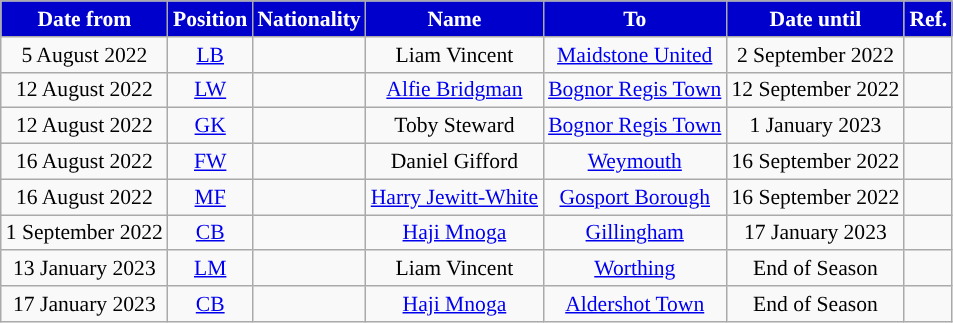<table class="wikitable"  style="text-align:center; font-size:90%; ">
<tr>
<th style="background:mediumblue;color:white;">Date from</th>
<th style="background:mediumblue;color:white;">Position</th>
<th style="background:mediumblue;color:white;">Nationality</th>
<th style="background:mediumblue;color:white;">Name</th>
<th style="background:mediumblue;color:white;">To</th>
<th style="background:mediumblue;color:white;">Date until</th>
<th style="background:mediumblue;color:white;">Ref.</th>
</tr>
<tr>
<td>5 August 2022</td>
<td><a href='#'>LB</a></td>
<td></td>
<td>Liam Vincent</td>
<td> <a href='#'>Maidstone United</a></td>
<td>2 September 2022</td>
<td></td>
</tr>
<tr>
<td>12 August 2022</td>
<td><a href='#'>LW</a></td>
<td></td>
<td><a href='#'>Alfie Bridgman</a></td>
<td> <a href='#'>Bognor Regis Town</a></td>
<td>12 September 2022</td>
<td></td>
</tr>
<tr>
<td>12 August 2022</td>
<td><a href='#'>GK</a></td>
<td></td>
<td>Toby Steward</td>
<td> <a href='#'>Bognor Regis Town</a></td>
<td>1 January 2023</td>
<td></td>
</tr>
<tr>
<td>16 August 2022</td>
<td><a href='#'>FW</a></td>
<td></td>
<td>Daniel Gifford</td>
<td> <a href='#'>Weymouth</a></td>
<td>16 September 2022</td>
<td></td>
</tr>
<tr>
<td>16 August 2022</td>
<td><a href='#'>MF</a></td>
<td></td>
<td><a href='#'>Harry Jewitt-White</a></td>
<td> <a href='#'>Gosport Borough</a></td>
<td>16 September 2022</td>
<td></td>
</tr>
<tr>
<td>1 September 2022</td>
<td><a href='#'>CB</a></td>
<td></td>
<td><a href='#'>Haji Mnoga</a></td>
<td> <a href='#'>Gillingham</a></td>
<td>17 January 2023</td>
<td></td>
</tr>
<tr>
<td>13 January 2023</td>
<td><a href='#'>LM</a></td>
<td></td>
<td>Liam Vincent</td>
<td> <a href='#'>Worthing</a></td>
<td>End of Season</td>
<td></td>
</tr>
<tr>
<td>17 January 2023</td>
<td><a href='#'>CB</a></td>
<td></td>
<td><a href='#'>Haji Mnoga</a></td>
<td> <a href='#'>Aldershot Town</a></td>
<td>End of Season</td>
<td></td>
</tr>
</table>
